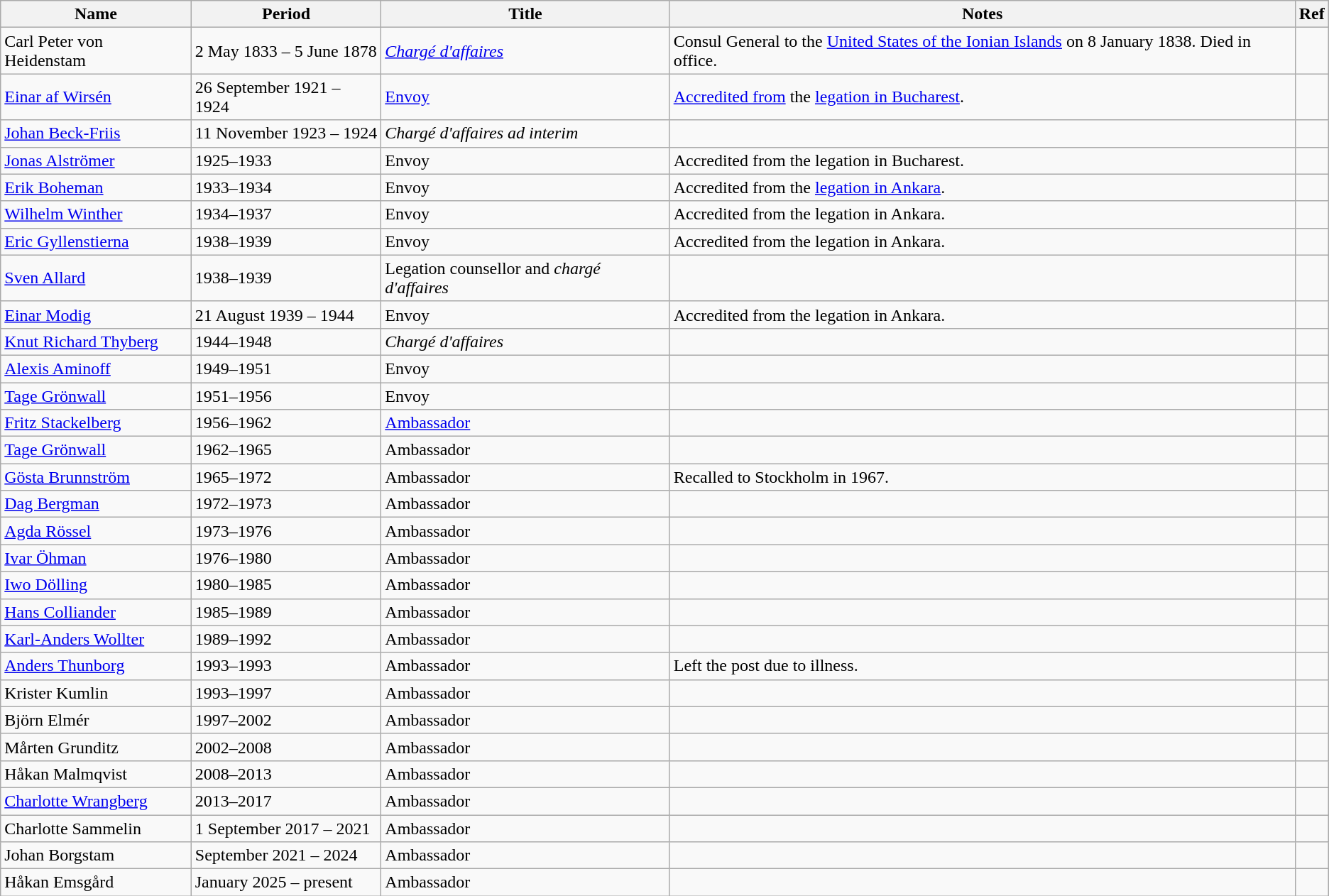<table class="wikitable">
<tr>
<th>Name</th>
<th>Period</th>
<th>Title</th>
<th>Notes</th>
<th>Ref</th>
</tr>
<tr>
<td>Carl Peter von Heidenstam</td>
<td>2 May 1833 – 5 June 1878</td>
<td><em><a href='#'>Chargé d'affaires</a></em></td>
<td>Consul General to the <a href='#'>United States of the Ionian Islands</a> on 8 January 1838. Died in office.</td>
<td></td>
</tr>
<tr>
<td><a href='#'>Einar af Wirsén</a></td>
<td>26 September 1921 – 1924</td>
<td><a href='#'>Envoy</a></td>
<td><a href='#'>Accredited from</a> the <a href='#'>legation in Bucharest</a>.</td>
<td></td>
</tr>
<tr>
<td><a href='#'>Johan Beck-Friis</a></td>
<td>11 November 1923 – 1924</td>
<td><em>Chargé d'affaires ad interim</em></td>
<td></td>
<td></td>
</tr>
<tr>
<td><a href='#'>Jonas Alströmer</a></td>
<td>1925–1933</td>
<td>Envoy</td>
<td>Accredited from the legation in Bucharest.</td>
<td></td>
</tr>
<tr>
<td><a href='#'>Erik Boheman</a></td>
<td>1933–1934</td>
<td>Envoy</td>
<td>Accredited from the <a href='#'>legation in Ankara</a>.</td>
<td></td>
</tr>
<tr>
<td><a href='#'>Wilhelm Winther</a></td>
<td>1934–1937</td>
<td>Envoy</td>
<td>Accredited from the legation in Ankara.</td>
<td></td>
</tr>
<tr>
<td><a href='#'>Eric Gyllenstierna</a></td>
<td>1938–1939</td>
<td>Envoy</td>
<td>Accredited from the legation in Ankara.</td>
<td></td>
</tr>
<tr>
<td><a href='#'>Sven Allard</a></td>
<td>1938–1939</td>
<td>Legation counsellor and <em>chargé d'affaires</em></td>
<td></td>
<td></td>
</tr>
<tr>
<td><a href='#'>Einar Modig</a></td>
<td>21 August 1939 – 1944</td>
<td>Envoy</td>
<td>Accredited from the legation in Ankara.</td>
<td></td>
</tr>
<tr>
<td><a href='#'>Knut Richard Thyberg</a></td>
<td>1944–1948</td>
<td><em>Chargé d'affaires</em></td>
<td></td>
<td></td>
</tr>
<tr>
<td><a href='#'>Alexis Aminoff</a></td>
<td>1949–1951</td>
<td>Envoy</td>
<td></td>
<td></td>
</tr>
<tr>
<td><a href='#'>Tage Grönwall</a></td>
<td>1951–1956</td>
<td>Envoy</td>
<td></td>
<td></td>
</tr>
<tr>
<td><a href='#'>Fritz Stackelberg</a></td>
<td>1956–1962</td>
<td><a href='#'>Ambassador</a></td>
<td></td>
<td></td>
</tr>
<tr>
<td><a href='#'>Tage Grönwall</a></td>
<td>1962–1965</td>
<td>Ambassador</td>
<td></td>
<td></td>
</tr>
<tr>
<td><a href='#'>Gösta Brunnström</a></td>
<td>1965–1972</td>
<td>Ambassador</td>
<td>Recalled to Stockholm in 1967.</td>
<td></td>
</tr>
<tr>
<td><a href='#'>Dag Bergman</a></td>
<td>1972–1973</td>
<td>Ambassador</td>
<td></td>
<td></td>
</tr>
<tr>
<td><a href='#'>Agda Rössel</a></td>
<td>1973–1976</td>
<td>Ambassador</td>
<td></td>
<td></td>
</tr>
<tr>
<td><a href='#'>Ivar Öhman</a></td>
<td>1976–1980</td>
<td>Ambassador</td>
<td></td>
<td></td>
</tr>
<tr>
<td><a href='#'>Iwo Dölling</a></td>
<td>1980–1985</td>
<td>Ambassador</td>
<td></td>
<td></td>
</tr>
<tr>
<td><a href='#'>Hans Colliander</a></td>
<td>1985–1989</td>
<td>Ambassador</td>
<td></td>
<td></td>
</tr>
<tr>
<td><a href='#'>Karl-Anders Wollter</a></td>
<td>1989–1992</td>
<td>Ambassador</td>
<td></td>
<td></td>
</tr>
<tr>
<td><a href='#'>Anders Thunborg</a></td>
<td>1993–1993</td>
<td>Ambassador</td>
<td>Left the post due to illness.</td>
<td></td>
</tr>
<tr>
<td>Krister Kumlin</td>
<td>1993–1997</td>
<td>Ambassador</td>
<td></td>
<td></td>
</tr>
<tr>
<td>Björn Elmér</td>
<td>1997–2002</td>
<td>Ambassador</td>
<td></td>
<td></td>
</tr>
<tr>
<td>Mårten Grunditz</td>
<td>2002–2008</td>
<td>Ambassador</td>
<td></td>
<td></td>
</tr>
<tr>
<td>Håkan Malmqvist</td>
<td>2008–2013</td>
<td>Ambassador</td>
<td></td>
<td></td>
</tr>
<tr>
<td><a href='#'>Charlotte Wrangberg</a></td>
<td>2013–2017</td>
<td>Ambassador</td>
<td></td>
<td></td>
</tr>
<tr>
<td>Charlotte Sammelin</td>
<td>1 September 2017 – 2021</td>
<td>Ambassador</td>
<td></td>
<td></td>
</tr>
<tr>
<td>Johan Borgstam</td>
<td>September 2021 – 2024</td>
<td>Ambassador</td>
<td></td>
<td></td>
</tr>
<tr>
<td>Håkan Emsgård</td>
<td>January 2025 – present</td>
<td>Ambassador</td>
<td></td>
<td></td>
</tr>
</table>
